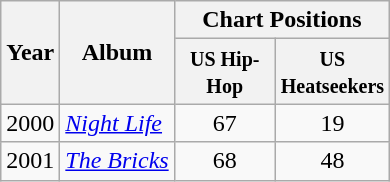<table class="wikitable">
<tr>
<th rowspan="2">Year</th>
<th rowspan="2">Album</th>
<th colspan="2">Chart Positions</th>
</tr>
<tr>
<th style="width:60px;"><small>US Hip-Hop</small></th>
<th style="width:60px;"><small>US Heatseekers</small></th>
</tr>
<tr>
<td>2000</td>
<td><em><a href='#'>Night Life</a></em></td>
<td style="text-align:center;">67</td>
<td style="text-align:center;">19</td>
</tr>
<tr>
<td>2001</td>
<td><em><a href='#'>The Bricks</a></em></td>
<td style="text-align:center;">68</td>
<td style="text-align:center;">48</td>
</tr>
</table>
